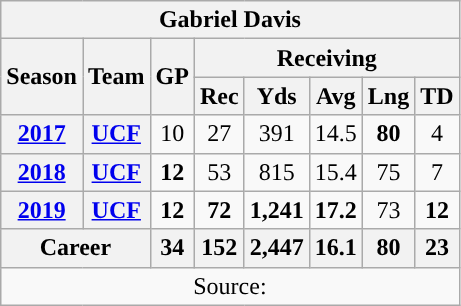<table class=wikitable style="text-align:center;">
<tr>
<th colspan="8">Gabriel Davis</th>
</tr>
<tr>
<th rowspan="2">Season</th>
<th rowspan="2">Team</th>
<th rowspan="2">GP</th>
<th colspan="5">Receiving</th>
</tr>
<tr>
<th>Rec</th>
<th>Yds</th>
<th>Avg</th>
<th>Lng</th>
<th>TD</th>
</tr>
<tr>
<th><a href='#'>2017</a></th>
<th><a href='#'>UCF</a></th>
<td>10</td>
<td>27</td>
<td>391</td>
<td>14.5</td>
<td><strong>80</strong></td>
<td>4</td>
</tr>
<tr>
<th><a href='#'>2018</a></th>
<th><a href='#'>UCF</a></th>
<td><strong>12</strong></td>
<td>53</td>
<td>815</td>
<td>15.4</td>
<td>75</td>
<td>7</td>
</tr>
<tr>
<th><a href='#'>2019</a></th>
<th><a href='#'>UCF</a></th>
<td><strong>12</strong></td>
<td><strong>72</strong></td>
<td><strong>1,241</strong></td>
<td><strong>17.2</strong></td>
<td>73</td>
<td><strong>12</strong></td>
</tr>
<tr>
<th colspan="2">Career</th>
<th>34</th>
<th>152</th>
<th>2,447</th>
<th>16.1</th>
<th>80</th>
<th>23</th>
</tr>
<tr>
<td colspan="8">Source: </td>
</tr>
</table>
